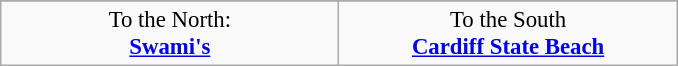<table class="wikitable" style="margin: 0.5em auto; clear: both; font-size:95%;">
<tr style="text-align: center;">
</tr>
<tr style="text-align: center;">
<td width="30%" align="center" rowspan="1">To the North:<br><strong><a href='#'>Swami's</a></strong><br></td>
<td width="30%" align="center" rowspan="1">To the South<br><strong><a href='#'>Cardiff State Beach</a></strong></td>
</tr>
</table>
